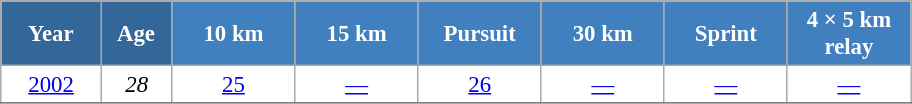<table class="wikitable" style="font-size:95%; text-align:center; border:grey solid 1px; border-collapse:collapse; background:#ffffff;">
<tr>
<th style="background-color:#369; color:white; width:60px;"> Year </th>
<th style="background-color:#369; color:white; width:40px;"> Age </th>
<th style="background-color:#4180be; color:white; width:75px;"> 10 km </th>
<th style="background-color:#4180be; color:white; width:75px;"> 15 km </th>
<th style="background-color:#4180be; color:white; width:75px;"> Pursuit </th>
<th style="background-color:#4180be; color:white; width:75px;"> 30 km </th>
<th style="background-color:#4180be; color:white; width:75px;"> Sprint </th>
<th style="background-color:#4180be; color:white; width:75px;"> 4 × 5 km <br> relay </th>
</tr>
<tr>
<td><a href='#'>2002</a></td>
<td><em>28</em></td>
<td><a href='#'>25</a></td>
<td><a href='#'>—</a></td>
<td><a href='#'>26</a></td>
<td><a href='#'>—</a></td>
<td><a href='#'>—</a></td>
<td><a href='#'>—</a></td>
</tr>
<tr>
</tr>
</table>
